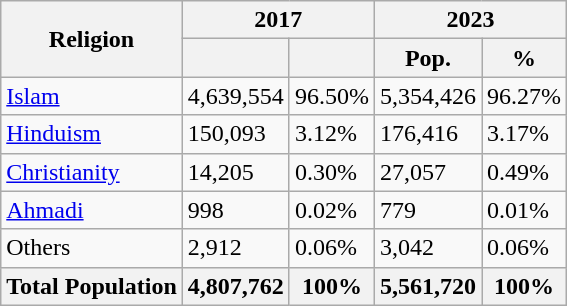<table class="wikitable sortable">
<tr>
<th rowspan="2">Religion</th>
<th colspan="2">2017</th>
<th colspan="2">2023</th>
</tr>
<tr>
<th></th>
<th></th>
<th>Pop.</th>
<th>%</th>
</tr>
<tr>
<td><a href='#'>Islam</a> </td>
<td>4,639,554</td>
<td>96.50%</td>
<td>5,354,426</td>
<td>96.27%</td>
</tr>
<tr>
<td><a href='#'>Hinduism</a> </td>
<td>150,093</td>
<td>3.12%</td>
<td>176,416</td>
<td>3.17%</td>
</tr>
<tr>
<td><a href='#'>Christianity</a> </td>
<td>14,205</td>
<td>0.30%</td>
<td>27,057</td>
<td>0.49%</td>
</tr>
<tr>
<td><a href='#'>Ahmadi</a></td>
<td>998</td>
<td>0.02%</td>
<td>779</td>
<td>0.01%</td>
</tr>
<tr>
<td>Others</td>
<td>2,912</td>
<td>0.06%</td>
<td>3,042</td>
<td>0.06%</td>
</tr>
<tr>
<th>Total Population</th>
<th>4,807,762</th>
<th>100%</th>
<th>5,561,720</th>
<th>100%</th>
</tr>
</table>
